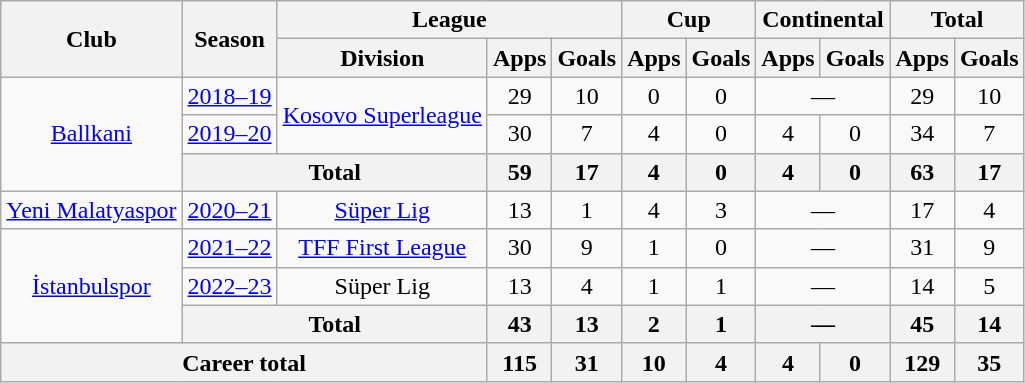<table class="wikitable" style="text-align:center">
<tr>
<th rowspan="2">Club</th>
<th rowspan="2">Season</th>
<th colspan="3">League</th>
<th colspan="2">Cup</th>
<th colspan="2">Continental</th>
<th colspan="2">Total</th>
</tr>
<tr>
<th>Division</th>
<th>Apps</th>
<th>Goals</th>
<th>Apps</th>
<th>Goals</th>
<th>Apps</th>
<th>Goals</th>
<th>Apps</th>
<th>Goals</th>
</tr>
<tr>
<td rowspan="3"><a href='#'>Ballkani</a></td>
<td><a href='#'>2018–19</a></td>
<td rowspan="2"><a href='#'>Kosovo Superleague</a></td>
<td>29</td>
<td>10</td>
<td>0</td>
<td>0</td>
<td colspan="2">—</td>
<td>29</td>
<td>10</td>
</tr>
<tr>
<td><a href='#'>2019–20</a></td>
<td>30</td>
<td>7</td>
<td>4</td>
<td>0</td>
<td>4</td>
<td>0</td>
<td>34</td>
<td>7</td>
</tr>
<tr>
<th colspan="2">Total</th>
<th>59</th>
<th>17</th>
<th>4</th>
<th>0</th>
<th>4</th>
<th>0</th>
<th>63</th>
<th>17</th>
</tr>
<tr>
<td><a href='#'>Yeni Malatyaspor</a></td>
<td><a href='#'>2020–21</a></td>
<td><a href='#'>Süper Lig</a></td>
<td>13</td>
<td>1</td>
<td>4</td>
<td>3</td>
<td colspan="2">—</td>
<td>17</td>
<td>4</td>
</tr>
<tr>
<td rowspan="3"><a href='#'>İstanbulspor</a></td>
<td><a href='#'>2021–22</a></td>
<td><a href='#'>TFF First League</a></td>
<td>30</td>
<td>9</td>
<td>1</td>
<td>0</td>
<td colspan="2">—</td>
<td>31</td>
<td>9</td>
</tr>
<tr>
<td><a href='#'>2022–23</a></td>
<td>Süper Lig</td>
<td>13</td>
<td>4</td>
<td>1</td>
<td>1</td>
<td colspan="2">—</td>
<td>14</td>
<td>5</td>
</tr>
<tr>
<th colspan="2">Total</th>
<th>43</th>
<th>13</th>
<th>2</th>
<th>1</th>
<th colspan="2">—</th>
<th>45</th>
<th>14</th>
</tr>
<tr>
<th colspan="3">Career total</th>
<th>115</th>
<th>31</th>
<th>10</th>
<th>4</th>
<th>4</th>
<th>0</th>
<th>129</th>
<th>35</th>
</tr>
</table>
